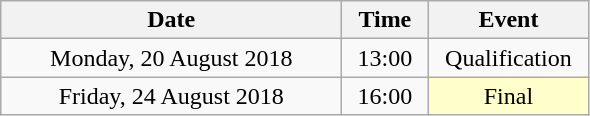<table class = "wikitable" style="text-align:center;">
<tr>
<th width=220>Date</th>
<th width=50>Time</th>
<th width=100>Event</th>
</tr>
<tr>
<td>Monday, 20 August 2018</td>
<td>13:00</td>
<td>Qualification</td>
</tr>
<tr>
<td>Friday, 24 August 2018</td>
<td>16:00</td>
<td bgcolor=ffffcc>Final</td>
</tr>
</table>
